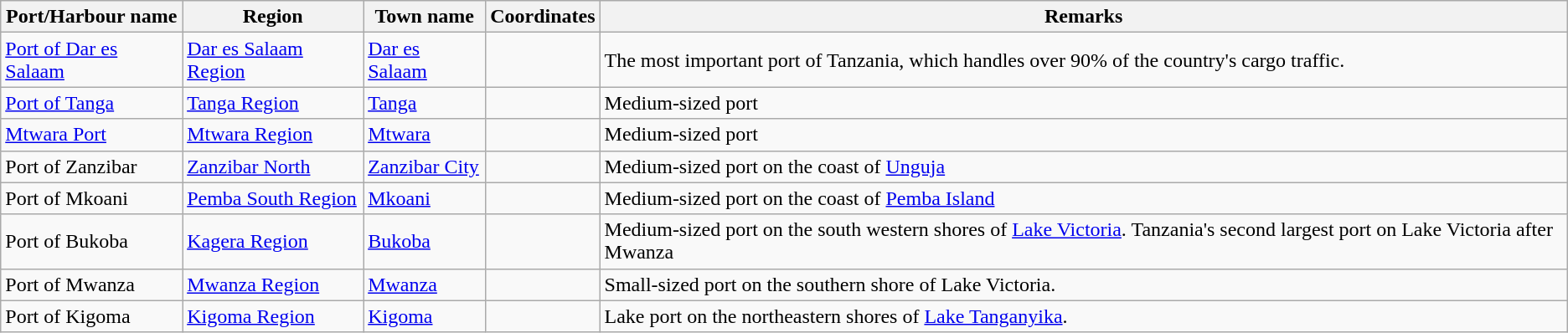<table class="wikitable sortable">
<tr>
<th>Port/Harbour name</th>
<th>Region</th>
<th>Town name</th>
<th>Coordinates</th>
<th>Remarks</th>
</tr>
<tr>
<td><a href='#'>Port of Dar es Salaam</a></td>
<td><a href='#'>Dar es Salaam Region</a></td>
<td><a href='#'>Dar es Salaam</a></td>
<td></td>
<td>The most important port of Tanzania, which handles over 90% of the country's cargo traffic.</td>
</tr>
<tr>
<td><a href='#'>Port of Tanga</a></td>
<td><a href='#'>Tanga Region</a></td>
<td><a href='#'>Tanga</a></td>
<td></td>
<td>Medium-sized port</td>
</tr>
<tr>
<td><a href='#'>Mtwara Port</a></td>
<td><a href='#'>Mtwara Region</a></td>
<td><a href='#'>Mtwara</a></td>
<td></td>
<td>Medium-sized port</td>
</tr>
<tr>
<td>Port of Zanzibar</td>
<td><a href='#'>Zanzibar North</a></td>
<td><a href='#'>Zanzibar City</a></td>
<td></td>
<td>Medium-sized port on the coast of <a href='#'>Unguja</a></td>
</tr>
<tr>
<td>Port of Mkoani</td>
<td><a href='#'>Pemba South Region</a></td>
<td><a href='#'>Mkoani</a></td>
<td></td>
<td>Medium-sized port on the coast of <a href='#'>Pemba Island</a></td>
</tr>
<tr>
<td>Port of Bukoba</td>
<td><a href='#'>Kagera Region</a></td>
<td><a href='#'>Bukoba</a></td>
<td></td>
<td>Medium-sized port on the south western shores of <a href='#'>Lake Victoria</a>. Tanzania's second largest port on Lake Victoria after Mwanza</td>
</tr>
<tr>
<td>Port of Mwanza</td>
<td><a href='#'>Mwanza Region</a></td>
<td><a href='#'>Mwanza</a></td>
<td></td>
<td>Small-sized port on the southern shore of Lake Victoria.</td>
</tr>
<tr>
<td>Port of Kigoma</td>
<td><a href='#'>Kigoma Region</a></td>
<td><a href='#'>Kigoma</a></td>
<td></td>
<td>Lake port on the northeastern shores of <a href='#'>Lake Tanganyika</a>.</td>
</tr>
</table>
